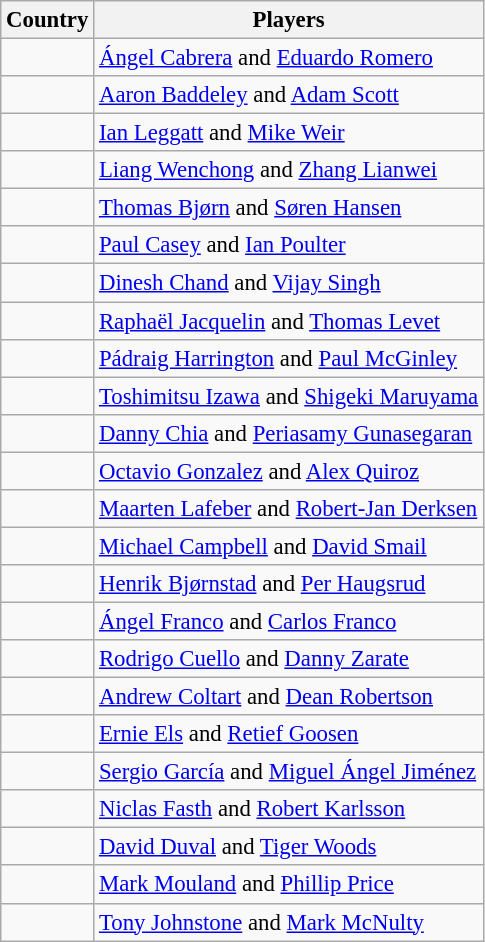<table class="wikitable" style="font-size:95%;">
<tr>
<th>Country</th>
<th>Players</th>
</tr>
<tr>
<td></td>
<td><a href='#'>Ángel Cabrera</a> and <a href='#'>Eduardo Romero</a></td>
</tr>
<tr>
<td></td>
<td><a href='#'>Aaron Baddeley</a> and <a href='#'>Adam Scott</a></td>
</tr>
<tr>
<td></td>
<td><a href='#'>Ian Leggatt</a> and <a href='#'>Mike Weir</a></td>
</tr>
<tr>
<td></td>
<td><a href='#'>Liang Wenchong</a> and <a href='#'>Zhang Lianwei</a></td>
</tr>
<tr>
<td></td>
<td><a href='#'>Thomas Bjørn</a> and <a href='#'>Søren Hansen</a></td>
</tr>
<tr>
<td></td>
<td><a href='#'>Paul Casey</a> and <a href='#'>Ian Poulter</a></td>
</tr>
<tr>
<td></td>
<td><a href='#'>Dinesh Chand</a> and <a href='#'>Vijay Singh</a></td>
</tr>
<tr>
<td></td>
<td><a href='#'>Raphaël Jacquelin</a> and <a href='#'>Thomas Levet</a></td>
</tr>
<tr>
<td></td>
<td><a href='#'>Pádraig Harrington</a> and <a href='#'>Paul McGinley</a></td>
</tr>
<tr>
<td></td>
<td><a href='#'>Toshimitsu Izawa</a> and <a href='#'>Shigeki Maruyama</a></td>
</tr>
<tr>
<td></td>
<td><a href='#'>Danny Chia</a> and <a href='#'>Periasamy Gunasegaran</a></td>
</tr>
<tr>
<td></td>
<td><a href='#'>Octavio Gonzalez</a> and <a href='#'>Alex Quiroz</a></td>
</tr>
<tr>
<td></td>
<td><a href='#'>Maarten Lafeber</a> and <a href='#'>Robert-Jan Derksen</a></td>
</tr>
<tr>
<td></td>
<td><a href='#'>Michael Campbell</a> and <a href='#'>David Smail</a></td>
</tr>
<tr>
<td></td>
<td><a href='#'>Henrik Bjørnstad</a> and <a href='#'>Per Haugsrud</a></td>
</tr>
<tr>
<td></td>
<td><a href='#'>Ángel Franco</a> and <a href='#'>Carlos Franco</a></td>
</tr>
<tr>
<td></td>
<td><a href='#'>Rodrigo Cuello</a> and <a href='#'>Danny Zarate</a></td>
</tr>
<tr>
<td></td>
<td><a href='#'>Andrew Coltart</a> and <a href='#'>Dean Robertson</a></td>
</tr>
<tr>
<td></td>
<td><a href='#'>Ernie Els</a> and <a href='#'>Retief Goosen</a></td>
</tr>
<tr>
<td></td>
<td><a href='#'>Sergio García</a> and <a href='#'>Miguel Ángel Jiménez</a></td>
</tr>
<tr>
<td></td>
<td><a href='#'>Niclas Fasth</a> and <a href='#'>Robert Karlsson</a></td>
</tr>
<tr>
<td></td>
<td><a href='#'>David Duval</a> and <a href='#'>Tiger Woods</a></td>
</tr>
<tr>
<td></td>
<td><a href='#'>Mark Mouland</a> and <a href='#'>Phillip Price</a></td>
</tr>
<tr>
<td></td>
<td><a href='#'>Tony Johnstone</a> and <a href='#'>Mark McNulty</a></td>
</tr>
</table>
